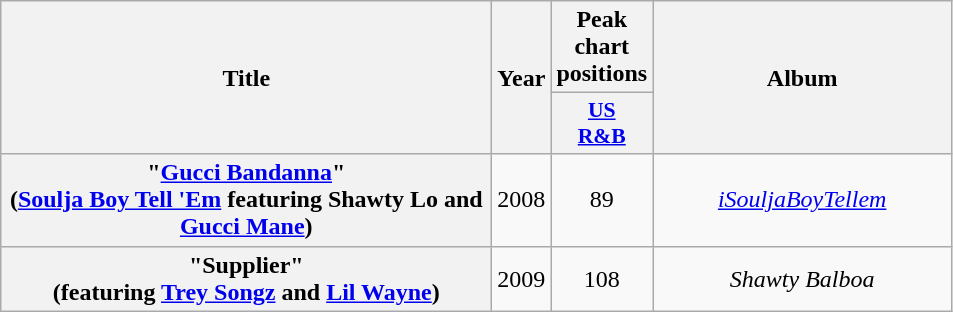<table class="wikitable plainrowheaders" style="text-align:center;">
<tr>
<th scope="col" rowspan="2" style="width:20em;">Title</th>
<th scope="col" rowspan="2">Year</th>
<th scope="col">Peak chart positions</th>
<th scope="col" rowspan="2" style="width:12em;">Album</th>
</tr>
<tr>
<th style="width:3em;font-size:90%;"><a href='#'>US<br>R&B</a></th>
</tr>
<tr>
<th scope="row">"<a href='#'>Gucci Bandanna</a>"<br><span>(<a href='#'>Soulja Boy Tell 'Em</a> featuring Shawty Lo and <a href='#'>Gucci Mane</a>)</span></th>
<td>2008</td>
<td>89</td>
<td><em><a href='#'>iSouljaBoyTellem</a></em></td>
</tr>
<tr>
<th scope="row">"Supplier"<br><span>(featuring <a href='#'>Trey Songz</a> and <a href='#'>Lil Wayne</a>)</span></th>
<td>2009</td>
<td>108</td>
<td><em>Shawty Balboa</em></td>
</tr>
</table>
